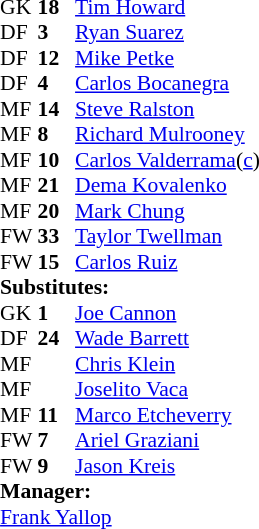<table style="font-size:90%; margin:0.2em auto;" cellspacing="0" cellpadding="0">
<tr>
<th width="25"></th>
<th width="25"></th>
</tr>
<tr>
<td>GK</td>
<td><strong>18</strong></td>
<td> <a href='#'>Tim Howard</a></td>
<td></td>
<td></td>
</tr>
<tr>
<td>DF</td>
<td><strong>3</strong></td>
<td> <a href='#'>Ryan Suarez</a></td>
<td></td>
<td></td>
</tr>
<tr>
<td>DF</td>
<td><strong>12</strong></td>
<td> <a href='#'>Mike Petke</a></td>
<td></td>
<td></td>
<td></td>
</tr>
<tr>
<td>DF</td>
<td><strong>4</strong></td>
<td> <a href='#'>Carlos Bocanegra</a></td>
<td></td>
<td></td>
<td></td>
<td></td>
</tr>
<tr>
<td>MF</td>
<td><strong>14</strong></td>
<td> <a href='#'>Steve Ralston</a></td>
<td></td>
<td></td>
<td></td>
</tr>
<tr>
<td>MF</td>
<td><strong>8</strong></td>
<td> <a href='#'>Richard Mulrooney</a></td>
<td></td>
<td></td>
<td></td>
<td></td>
</tr>
<tr>
<td>MF</td>
<td><strong>10</strong></td>
<td> <a href='#'>Carlos Valderrama</a>(<a href='#'>c</a>)</td>
<td></td>
<td></td>
<td></td>
</tr>
<tr>
<td>MF</td>
<td><strong>21</strong></td>
<td> <a href='#'>Dema Kovalenko</a></td>
<td></td>
<td></td>
<td></td>
</tr>
<tr>
<td>MF</td>
<td><strong>20</strong></td>
<td> <a href='#'>Mark Chung</a></td>
<td></td>
<td></td>
<td></td>
</tr>
<tr>
<td>FW</td>
<td><strong>33</strong></td>
<td> <a href='#'>Taylor Twellman</a></td>
<td></td>
<td></td>
</tr>
<tr>
<td>FW</td>
<td><strong>15</strong></td>
<td> <a href='#'>Carlos Ruiz</a></td>
<td></td>
<td></td>
</tr>
<tr>
<td colspan=3><strong>Substitutes:</strong></td>
</tr>
<tr>
<td>GK</td>
<td><strong>1</strong></td>
<td> <a href='#'>Joe Cannon</a></td>
<td></td>
<td></td>
</tr>
<tr>
<td>DF</td>
<td><strong>24</strong></td>
<td> <a href='#'>Wade Barrett</a></td>
<td></td>
<td></td>
</tr>
<tr>
<td>MF</td>
<td><strong> </strong></td>
<td> <a href='#'>Chris Klein</a></td>
<td></td>
<td></td>
</tr>
<tr>
<td>MF</td>
<td><strong> </strong></td>
<td> <a href='#'>Joselito Vaca</a></td>
<td></td>
<td></td>
</tr>
<tr>
<td>MF</td>
<td><strong>11</strong></td>
<td> <a href='#'>Marco Etcheverry</a></td>
<td></td>
<td></td>
</tr>
<tr>
<td>FW</td>
<td><strong>7</strong></td>
<td> <a href='#'>Ariel Graziani</a></td>
<td></td>
<td></td>
</tr>
<tr>
<td>FW</td>
<td><strong>9</strong></td>
<td> <a href='#'>Jason Kreis</a></td>
<td></td>
<td></td>
</tr>
<tr>
<td colspan=3><strong>Manager:</strong></td>
</tr>
<tr>
<td colspan=4> <a href='#'>Frank Yallop</a></td>
</tr>
</table>
